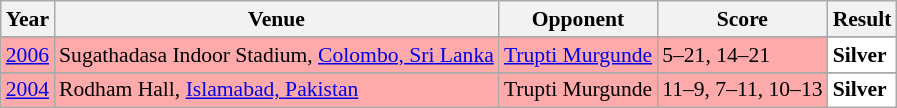<table class="sortable wikitable" style="font-size: 90%;">
<tr>
<th>Year</th>
<th>Venue</th>
<th>Opponent</th>
<th>Score</th>
<th>Result</th>
</tr>
<tr>
</tr>
<tr style="background:#FFAAAA">
<td align="center"><a href='#'>2006</a></td>
<td align="left">Sugathadasa Indoor Stadium, <a href='#'>Colombo, Sri Lanka</a></td>
<td align="left"> <a href='#'>Trupti Murgunde</a></td>
<td align="left">5–21, 14–21</td>
<td style="text-align:left; background:white"> <strong>Silver</strong></td>
</tr>
<tr>
</tr>
<tr style="background:#FFAAAA">
<td align="center"><a href='#'>2004</a></td>
<td align="left">Rodham Hall, <a href='#'>Islamabad, Pakistan</a></td>
<td align="left"> Trupti Murgunde</td>
<td align="left">11–9, 7–11, 10–13</td>
<td style="text-align:left; background:white"> <strong>Silver</strong></td>
</tr>
</table>
